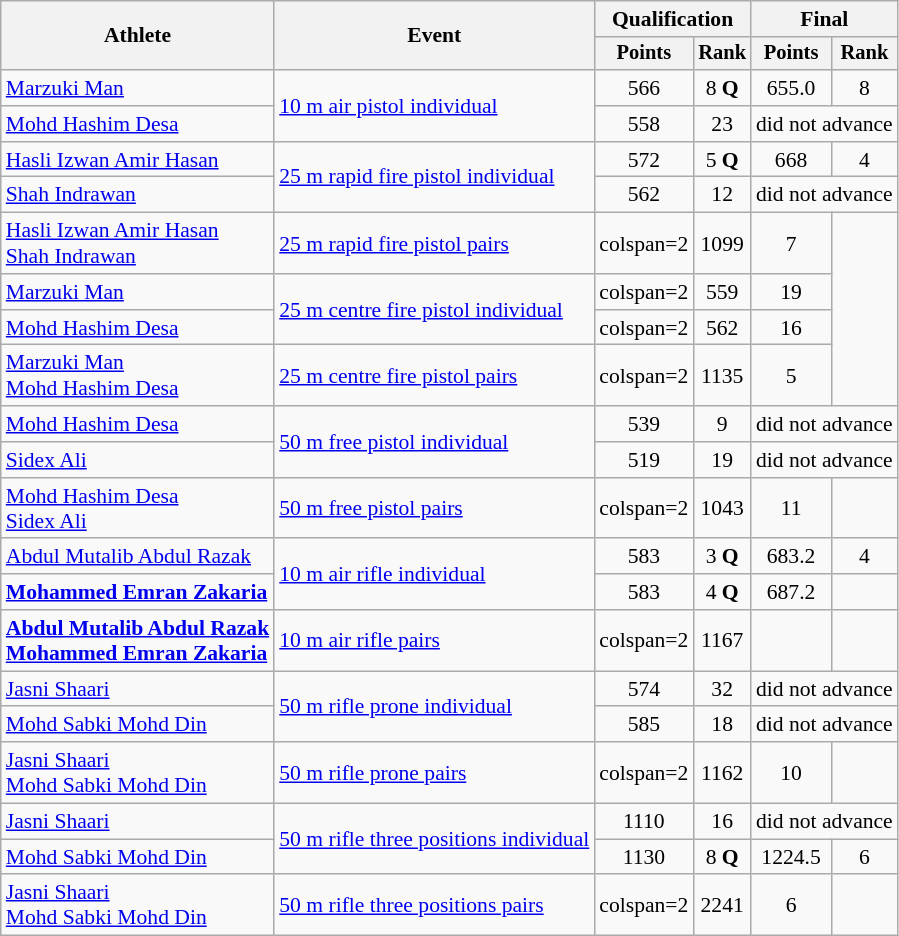<table class="wikitable" style="font-size:90%;">
<tr>
<th rowspan=2>Athlete</th>
<th rowspan=2>Event</th>
<th colspan=2>Qualification</th>
<th colspan=2>Final</th>
</tr>
<tr style="font-size:95%">
<th>Points</th>
<th>Rank</th>
<th>Points</th>
<th>Rank</th>
</tr>
<tr align=center>
<td align=left><a href='#'>Marzuki Man</a></td>
<td align=left rowspan=2><a href='#'>10 m air pistol individual</a></td>
<td>566</td>
<td>8 <strong>Q</strong></td>
<td>655.0</td>
<td>8</td>
</tr>
<tr align=center>
<td align=left><a href='#'>Mohd Hashim Desa</a></td>
<td>558</td>
<td>23</td>
<td colspan=2>did not advance</td>
</tr>
<tr align=center>
<td align=left><a href='#'>Hasli Izwan Amir Hasan</a></td>
<td align=left rowspan=2><a href='#'>25 m rapid fire pistol individual</a></td>
<td>572</td>
<td>5 <strong>Q</strong></td>
<td>668</td>
<td>4</td>
</tr>
<tr align=center>
<td align=left><a href='#'>Shah Indrawan</a></td>
<td>562</td>
<td>12</td>
<td colspan=2>did not advance</td>
</tr>
<tr align=center>
<td align=left><a href='#'>Hasli Izwan Amir Hasan</a><br><a href='#'>Shah Indrawan</a></td>
<td align=left><a href='#'>25 m rapid fire pistol pairs</a></td>
<td>colspan=2 </td>
<td>1099</td>
<td>7</td>
</tr>
<tr align=center>
<td align=left><a href='#'>Marzuki Man</a></td>
<td align=left rowspan=2><a href='#'>25 m centre fire pistol individual</a></td>
<td>colspan=2 </td>
<td>559</td>
<td>19</td>
</tr>
<tr align=center>
<td align=left><a href='#'>Mohd Hashim Desa</a></td>
<td>colspan=2 </td>
<td>562</td>
<td>16</td>
</tr>
<tr align=center>
<td align=left><a href='#'>Marzuki Man</a><br><a href='#'>Mohd Hashim Desa</a></td>
<td align=left><a href='#'>25 m centre fire pistol pairs</a></td>
<td>colspan=2 </td>
<td>1135</td>
<td>5</td>
</tr>
<tr align=center>
<td align=left><a href='#'>Mohd Hashim Desa</a></td>
<td align=left rowspan=2><a href='#'>50 m free pistol individual</a></td>
<td>539</td>
<td>9</td>
<td colspan=2>did not advance</td>
</tr>
<tr align=center>
<td align=left><a href='#'>Sidex Ali</a></td>
<td>519</td>
<td>19</td>
<td colspan=2>did not advance</td>
</tr>
<tr align=center>
<td align=left><a href='#'>Mohd Hashim Desa</a><br><a href='#'>Sidex Ali</a></td>
<td align=left><a href='#'>50 m free pistol pairs</a></td>
<td>colspan=2 </td>
<td>1043</td>
<td>11</td>
</tr>
<tr align=center>
<td align=left><a href='#'>Abdul Mutalib Abdul Razak</a></td>
<td align=left rowspan=2><a href='#'>10 m air rifle individual</a></td>
<td>583</td>
<td>3 <strong>Q</strong></td>
<td>683.2</td>
<td>4</td>
</tr>
<tr align=center>
<td align=left><strong><a href='#'>Mohammed Emran Zakaria</a></strong></td>
<td>583</td>
<td>4 <strong>Q</strong></td>
<td>687.2</td>
<td></td>
</tr>
<tr align=center>
<td align=left><strong><a href='#'>Abdul Mutalib Abdul Razak</a><br><a href='#'>Mohammed Emran Zakaria</a></strong></td>
<td align=left><a href='#'>10 m air rifle pairs</a></td>
<td>colspan=2 </td>
<td>1167</td>
<td></td>
</tr>
<tr align=center>
<td align=left><a href='#'>Jasni Shaari</a></td>
<td align=left rowspan=2><a href='#'>50 m rifle prone individual</a></td>
<td>574</td>
<td>32</td>
<td colspan=2>did not advance</td>
</tr>
<tr align=center>
<td align=left><a href='#'>Mohd Sabki Mohd Din</a></td>
<td>585</td>
<td>18</td>
<td colspan=2>did not advance</td>
</tr>
<tr align=center>
<td align=left><a href='#'>Jasni Shaari</a><br><a href='#'>Mohd Sabki Mohd Din</a></td>
<td align=left><a href='#'>50 m rifle prone pairs</a></td>
<td>colspan=2 </td>
<td>1162</td>
<td>10</td>
</tr>
<tr align=center>
<td align=left><a href='#'>Jasni Shaari</a></td>
<td align=left rowspan=2><a href='#'>50 m rifle three positions individual</a></td>
<td>1110</td>
<td>16</td>
<td colspan=2>did not advance</td>
</tr>
<tr align=center>
<td align=left><a href='#'>Mohd Sabki Mohd Din</a></td>
<td>1130</td>
<td>8 <strong>Q</strong></td>
<td>1224.5</td>
<td>6</td>
</tr>
<tr align=center>
<td align=left><a href='#'>Jasni Shaari</a><br><a href='#'>Mohd Sabki Mohd Din</a></td>
<td align=left><a href='#'>50 m rifle three positions pairs</a></td>
<td>colspan=2 </td>
<td>2241</td>
<td>6</td>
</tr>
</table>
